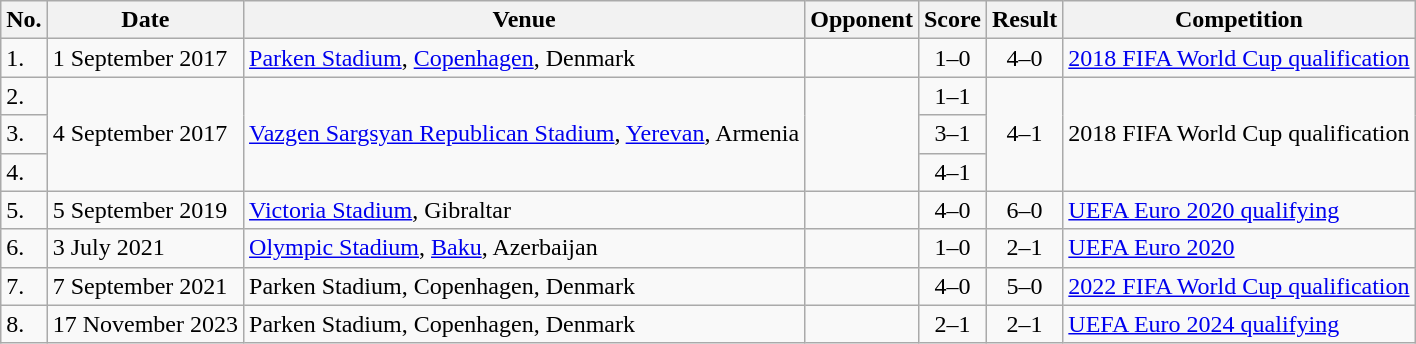<table class="wikitable">
<tr>
<th>No.</th>
<th>Date</th>
<th>Venue</th>
<th>Opponent</th>
<th>Score</th>
<th>Result</th>
<th>Competition</th>
</tr>
<tr>
<td>1.</td>
<td>1 September 2017</td>
<td><a href='#'>Parken Stadium</a>, <a href='#'>Copenhagen</a>, Denmark</td>
<td></td>
<td align=center>1–0</td>
<td align="center">4–0</td>
<td><a href='#'>2018 FIFA World Cup qualification</a></td>
</tr>
<tr>
<td>2.</td>
<td rowspan=3>4 September 2017</td>
<td rowspan=3><a href='#'>Vazgen Sargsyan Republican Stadium</a>, <a href='#'>Yerevan</a>, Armenia</td>
<td rowspan = 3></td>
<td align=center>1–1</td>
<td rowspan="3" align="center">4–1</td>
<td rowspan="3">2018 FIFA World Cup qualification</td>
</tr>
<tr>
<td>3.</td>
<td align=center>3–1</td>
</tr>
<tr>
<td>4.</td>
<td align=center>4–1</td>
</tr>
<tr>
<td>5.</td>
<td>5 September 2019</td>
<td><a href='#'>Victoria Stadium</a>, Gibraltar</td>
<td></td>
<td align=center>4–0</td>
<td align="center">6–0</td>
<td><a href='#'>UEFA Euro 2020 qualifying</a></td>
</tr>
<tr>
<td>6.</td>
<td>3 July 2021</td>
<td><a href='#'>Olympic Stadium</a>, <a href='#'>Baku</a>, Azerbaijan</td>
<td></td>
<td align=center>1–0</td>
<td align="center">2–1</td>
<td><a href='#'>UEFA Euro 2020</a></td>
</tr>
<tr>
<td>7.</td>
<td>7 September 2021</td>
<td>Parken Stadium, Copenhagen, Denmark</td>
<td></td>
<td align=center>4–0</td>
<td align="center">5–0</td>
<td><a href='#'>2022 FIFA World Cup qualification</a></td>
</tr>
<tr>
<td>8.</td>
<td>17 November 2023</td>
<td>Parken Stadium, Copenhagen, Denmark</td>
<td></td>
<td align=center>2–1</td>
<td align="center">2–1</td>
<td><a href='#'>UEFA Euro 2024 qualifying</a></td>
</tr>
</table>
